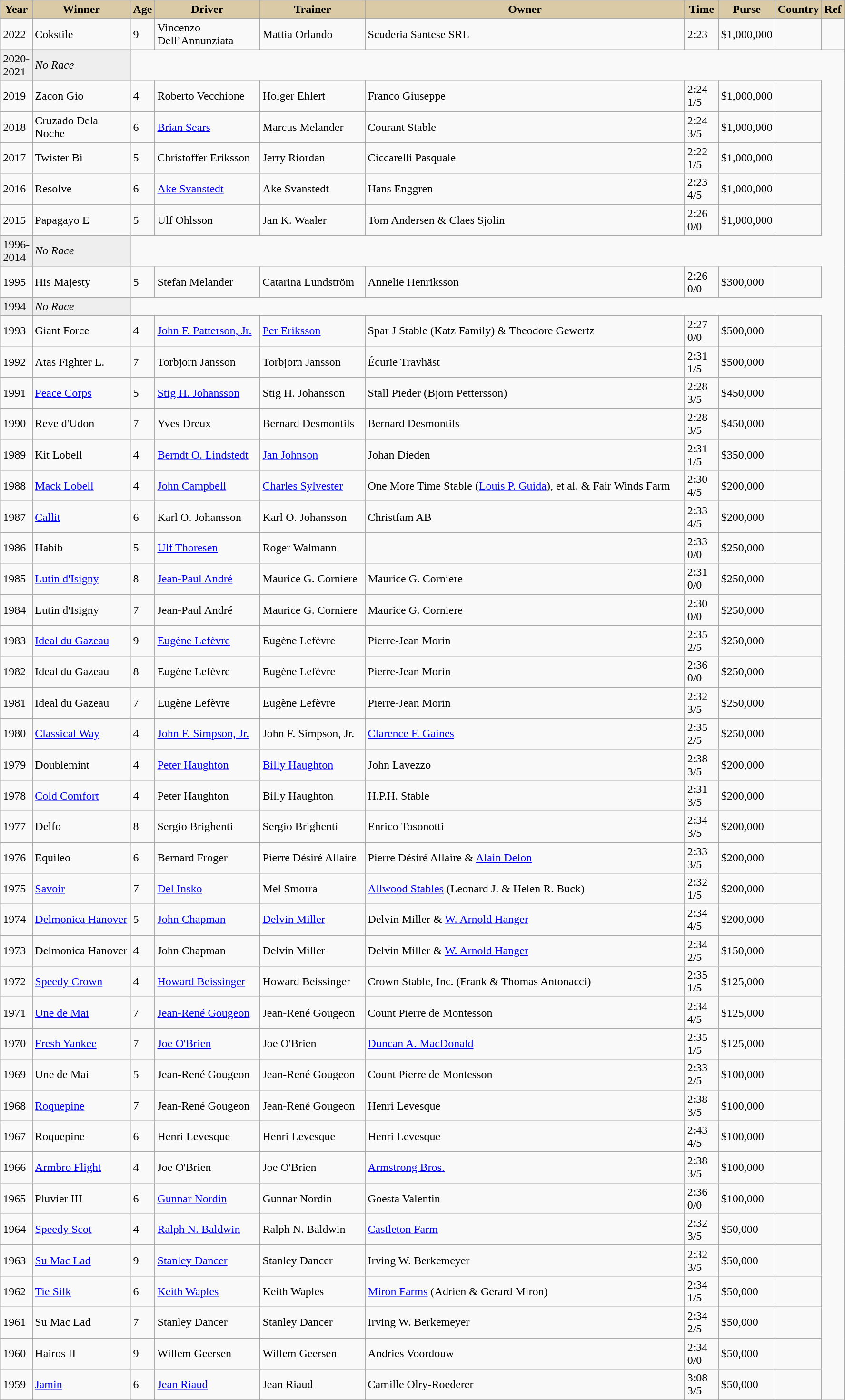<table class="wikitable sortable">
<tr>
<th style="background-color:#DACAA5; width:30px">Year<br></th>
<th style="background-color:#DACAA5; width:130px">Winner<br></th>
<th style="background-color:#DACAA5; width:25px">Age<br></th>
<th style="background-color:#DACAA5; width:140px">Driver<br></th>
<th style="background-color:#DACAA5; width:140px">Trainer<br></th>
<th style="background-color:#DACAA5; width:440px">Owner<br></th>
<th style="background-color:#DACAA5; width:40px">Time <br></th>
<th style="background-color:#DACAA5; width:40px">Purse<br></th>
<th style="background-color:#DACAA5; width:35px">Country<br></th>
<th style="background-color:#DACAA5; width:10px">Ref<br></th>
</tr>
<tr>
<td>2022</td>
<td>Cokstile</td>
<td>9</td>
<td>Vincenzo Dell’Annunziata</td>
<td>Mattia Orlando</td>
<td>Scuderia Santese SRL</td>
<td>2:23</td>
<td>$1,000,000</td>
<td align=center></td>
<td align=center></td>
</tr>
<tr bgcolor="#eeeeee">
<td align=left>2020-2021</td>
<td><em>No Race</em></td>
</tr>
<tr>
<td>2019</td>
<td>Zacon Gio</td>
<td>4</td>
<td>Roberto Vecchione</td>
<td>Holger Ehlert</td>
<td>Franco Giuseppe</td>
<td>2:24 1/5</td>
<td>$1,000,000</td>
<td align=center></td>
</tr>
<tr>
<td>2018</td>
<td>Cruzado Dela Noche</td>
<td>6</td>
<td><a href='#'>Brian Sears</a></td>
<td>Marcus Melander</td>
<td>Courant Stable</td>
<td>2:24 3/5</td>
<td>$1,000,000</td>
<td align=center></td>
</tr>
<tr>
<td>2017</td>
<td>Twister Bi</td>
<td>5</td>
<td>Christoffer Eriksson</td>
<td>Jerry Riordan</td>
<td>Ciccarelli Pasquale</td>
<td>2:22 1/5</td>
<td>$1,000,000</td>
<td align=center></td>
</tr>
<tr>
<td>2016</td>
<td>Resolve</td>
<td>6</td>
<td><a href='#'>Ake Svanstedt</a></td>
<td>Ake Svanstedt</td>
<td>Hans Enggren</td>
<td>2:23 4/5</td>
<td>$1,000,000</td>
<td align=center></td>
</tr>
<tr>
<td>2015</td>
<td>Papagayo E</td>
<td>5</td>
<td>Ulf Ohlsson</td>
<td>Jan K. Waaler</td>
<td>Tom Andersen & Claes Sjolin</td>
<td>2:26 0/0</td>
<td>$1,000,000</td>
<td align=center></td>
</tr>
<tr bgcolor="#eeeeee">
<td align=left>1996-2014</td>
<td><em>No Race</em></td>
</tr>
<tr>
<td>1995</td>
<td>His Majesty</td>
<td>5</td>
<td>Stefan Melander</td>
<td>Catarina Lundström</td>
<td>Annelie Henriksson</td>
<td>2:26 0/0</td>
<td>$300,000</td>
<td align=center></td>
</tr>
<tr bgcolor="#eeeeee">
<td align=left>1994</td>
<td><em>No Race</em></td>
</tr>
<tr>
<td>1993</td>
<td>Giant Force</td>
<td>4</td>
<td><a href='#'>John F. Patterson, Jr.</a></td>
<td><a href='#'>Per Eriksson</a></td>
<td>Spar J Stable (Katz Family) & Theodore Gewertz</td>
<td>2:27 0/0</td>
<td>$500,000</td>
<td align=center></td>
</tr>
<tr>
<td>1992</td>
<td>Atas Fighter L.</td>
<td>7</td>
<td>Torbjorn Jansson</td>
<td>Torbjorn Jansson</td>
<td>Écurie Travhäst</td>
<td>2:31 1/5</td>
<td>$500,000</td>
<td align=center></td>
</tr>
<tr>
<td>1991</td>
<td><a href='#'>Peace Corps</a></td>
<td>5</td>
<td><a href='#'>Stig H. Johansson</a></td>
<td>Stig H. Johansson</td>
<td>Stall Pieder (Bjorn Pettersson)</td>
<td>2:28 3/5</td>
<td>$450,000</td>
<td align=center></td>
</tr>
<tr>
<td>1990</td>
<td>Reve d'Udon</td>
<td>7</td>
<td>Yves Dreux</td>
<td>Bernard Desmontils</td>
<td>Bernard Desmontils</td>
<td>2:28 3/5</td>
<td>$450,000</td>
<td align=center></td>
</tr>
<tr>
<td>1989</td>
<td>Kit Lobell</td>
<td>4</td>
<td><a href='#'>Berndt O. Lindstedt</a></td>
<td><a href='#'>Jan Johnson</a></td>
<td>Johan Dieden</td>
<td>2:31 1/5</td>
<td>$350,000</td>
<td align=center></td>
</tr>
<tr>
<td>1988</td>
<td><a href='#'>Mack Lobell</a></td>
<td>4</td>
<td><a href='#'>John Campbell</a></td>
<td><a href='#'>Charles Sylvester</a></td>
<td>One More Time Stable (<a href='#'>Louis P. Guida</a>), et al. & Fair Winds Farm</td>
<td>2:30 4/5</td>
<td>$200,000</td>
<td align=center></td>
</tr>
<tr>
<td>1987</td>
<td><a href='#'>Callit</a></td>
<td>6</td>
<td>Karl O. Johansson</td>
<td>Karl O. Johansson</td>
<td>Christfam AB</td>
<td>2:33 4/5</td>
<td>$200,000</td>
<td align=center></td>
</tr>
<tr>
<td>1986</td>
<td>Habib</td>
<td>5</td>
<td><a href='#'>Ulf Thoresen</a></td>
<td>Roger Walmann</td>
<td></td>
<td>2:33 0/0</td>
<td>$250,000</td>
<td align=center></td>
</tr>
<tr>
<td>1985</td>
<td><a href='#'>Lutin d'Isigny</a></td>
<td>8</td>
<td><a href='#'>Jean-Paul André</a></td>
<td>Maurice G. Corniere</td>
<td>Maurice G. Corniere</td>
<td>2:31 0/0</td>
<td>$250,000</td>
<td align=center></td>
</tr>
<tr>
<td>1984</td>
<td>Lutin d'Isigny</td>
<td>7</td>
<td>Jean-Paul André</td>
<td>Maurice G. Corniere</td>
<td>Maurice G. Corniere</td>
<td>2:30 0/0</td>
<td>$250,000</td>
<td align=center></td>
</tr>
<tr>
<td>1983</td>
<td><a href='#'>Ideal du Gazeau</a></td>
<td>9</td>
<td><a href='#'>Eugène Lefèvre</a></td>
<td>Eugène Lefèvre</td>
<td>Pierre-Jean Morin</td>
<td>2:35 2/5</td>
<td>$250,000</td>
<td align=center></td>
</tr>
<tr>
<td>1982</td>
<td>Ideal du Gazeau</td>
<td>8</td>
<td>Eugène Lefèvre</td>
<td>Eugène Lefèvre</td>
<td>Pierre-Jean Morin</td>
<td>2:36 0/0</td>
<td>$250,000</td>
<td align=center></td>
</tr>
<tr>
<td>1981</td>
<td>Ideal du Gazeau</td>
<td>7</td>
<td>Eugène Lefèvre</td>
<td>Eugène Lefèvre</td>
<td>Pierre-Jean Morin</td>
<td>2:32 3/5</td>
<td>$250,000</td>
<td align=center></td>
</tr>
<tr>
<td>1980</td>
<td><a href='#'>Classical Way</a></td>
<td>4</td>
<td><a href='#'>John F. Simpson, Jr.</a></td>
<td>John F. Simpson, Jr.</td>
<td><a href='#'>Clarence F. Gaines</a></td>
<td>2:35 2/5</td>
<td>$250,000</td>
<td align=center></td>
</tr>
<tr>
<td>1979</td>
<td>Doublemint</td>
<td>4</td>
<td><a href='#'>Peter Haughton</a></td>
<td><a href='#'>Billy Haughton</a></td>
<td>John Lavezzo</td>
<td>2:38 3/5</td>
<td>$200,000</td>
<td align=center></td>
</tr>
<tr>
<td>1978</td>
<td><a href='#'>Cold Comfort</a></td>
<td>4</td>
<td>Peter Haughton</td>
<td>Billy Haughton</td>
<td>H.P.H. Stable</td>
<td>2:31 3/5</td>
<td>$200,000</td>
<td align=center></td>
</tr>
<tr>
<td>1977</td>
<td>Delfo</td>
<td>8</td>
<td>Sergio Brighenti</td>
<td>Sergio Brighenti</td>
<td>Enrico Tosonotti</td>
<td>2:34 3/5</td>
<td>$200,000</td>
<td align=center></td>
</tr>
<tr>
<td>1976</td>
<td>Equileo</td>
<td>6</td>
<td>Bernard Froger</td>
<td>Pierre Désiré Allaire</td>
<td>Pierre Désiré Allaire & <a href='#'>Alain Delon</a></td>
<td>2:33 3/5</td>
<td>$200,000</td>
<td align=center></td>
</tr>
<tr>
<td>1975</td>
<td><a href='#'>Savoir</a></td>
<td>7</td>
<td><a href='#'>Del Insko</a></td>
<td>Mel Smorra</td>
<td><a href='#'>Allwood Stables</a> (Leonard J. & Helen R. Buck)</td>
<td>2:32 1/5</td>
<td>$200,000</td>
<td align=center></td>
</tr>
<tr>
<td>1974</td>
<td><a href='#'>Delmonica Hanover</a></td>
<td>5</td>
<td><a href='#'>John Chapman</a></td>
<td><a href='#'>Delvin Miller</a></td>
<td>Delvin Miller & <a href='#'>W. Arnold Hanger</a></td>
<td>2:34 4/5</td>
<td>$200,000</td>
<td align=center></td>
</tr>
<tr>
<td>1973</td>
<td>Delmonica Hanover</td>
<td>4</td>
<td>John Chapman</td>
<td>Delvin Miller</td>
<td>Delvin Miller & <a href='#'>W. Arnold Hanger</a></td>
<td>2:34 2/5</td>
<td>$150,000</td>
<td align=center></td>
</tr>
<tr>
<td>1972</td>
<td><a href='#'>Speedy Crown</a></td>
<td>4</td>
<td><a href='#'>Howard Beissinger</a></td>
<td>Howard Beissinger</td>
<td>Crown Stable, Inc. (Frank & Thomas Antonacci)</td>
<td>2:35 1/5</td>
<td>$125,000</td>
<td align=center></td>
</tr>
<tr>
<td>1971</td>
<td><a href='#'>Une de Mai</a></td>
<td>7</td>
<td><a href='#'>Jean-René Gougeon</a></td>
<td>Jean-René Gougeon</td>
<td>Count Pierre de Montesson</td>
<td>2:34 4/5</td>
<td>$125,000</td>
<td align=center></td>
</tr>
<tr>
<td>1970</td>
<td><a href='#'>Fresh Yankee</a></td>
<td>7</td>
<td><a href='#'>Joe O'Brien</a></td>
<td>Joe O'Brien</td>
<td><a href='#'>Duncan A. MacDonald</a></td>
<td>2:35 1/5</td>
<td>$125,000</td>
<td align=center></td>
</tr>
<tr>
<td>1969</td>
<td>Une de Mai</td>
<td>5</td>
<td>Jean-René Gougeon</td>
<td>Jean-René Gougeon</td>
<td>Count Pierre de Montesson</td>
<td>2:33 2/5</td>
<td>$100,000</td>
<td align=center></td>
</tr>
<tr>
<td>1968</td>
<td><a href='#'>Roquepine</a></td>
<td>7</td>
<td>Jean-René Gougeon</td>
<td>Jean-René Gougeon</td>
<td>Henri Levesque</td>
<td>2:38 3/5</td>
<td>$100,000</td>
<td align=center></td>
</tr>
<tr>
<td>1967</td>
<td>Roquepine</td>
<td>6</td>
<td>Henri Levesque</td>
<td>Henri Levesque</td>
<td>Henri Levesque</td>
<td>2:43 4/5</td>
<td>$100,000</td>
<td align=center></td>
</tr>
<tr>
<td>1966</td>
<td><a href='#'>Armbro Flight</a></td>
<td>4</td>
<td>Joe O'Brien</td>
<td>Joe O'Brien</td>
<td><a href='#'>Armstrong Bros.</a></td>
<td>2:38 3/5</td>
<td>$100,000</td>
<td align=center></td>
</tr>
<tr>
<td>1965</td>
<td>Pluvier III</td>
<td>6</td>
<td><a href='#'>Gunnar Nordin</a></td>
<td>Gunnar Nordin</td>
<td>Goesta Valentin</td>
<td>2:36 0/0</td>
<td>$100,000</td>
<td align=center></td>
</tr>
<tr>
<td>1964</td>
<td><a href='#'>Speedy Scot</a></td>
<td>4</td>
<td><a href='#'>Ralph N. Baldwin</a></td>
<td>Ralph N. Baldwin</td>
<td><a href='#'>Castleton Farm</a></td>
<td>2:32 3/5</td>
<td>$50,000</td>
<td align=center></td>
</tr>
<tr>
<td>1963</td>
<td><a href='#'>Su Mac Lad</a></td>
<td>9</td>
<td><a href='#'>Stanley Dancer</a></td>
<td>Stanley Dancer</td>
<td>Irving W. Berkemeyer</td>
<td>2:32 3/5</td>
<td>$50,000</td>
<td align=center></td>
</tr>
<tr>
<td>1962</td>
<td><a href='#'>Tie Silk</a></td>
<td>6</td>
<td><a href='#'>Keith Waples</a></td>
<td>Keith Waples</td>
<td><a href='#'>Miron Farms</a> (Adrien & Gerard Miron)</td>
<td>2:34 1/5</td>
<td>$50,000</td>
<td align=center></td>
</tr>
<tr>
<td>1961</td>
<td>Su Mac Lad</td>
<td>7</td>
<td>Stanley Dancer</td>
<td>Stanley Dancer</td>
<td>Irving W. Berkemeyer</td>
<td>2:34 2/5</td>
<td>$50,000</td>
<td align=center></td>
</tr>
<tr>
<td>1960</td>
<td>Hairos II</td>
<td>9</td>
<td>Willem Geersen</td>
<td>Willem Geersen</td>
<td>Andries Voordouw</td>
<td>2:34 0/0</td>
<td>$50,000</td>
<td align=center></td>
</tr>
<tr>
<td>1959</td>
<td><a href='#'>Jamin</a></td>
<td>6</td>
<td><a href='#'>Jean Riaud</a></td>
<td>Jean Riaud</td>
<td>Camille Olry-Roederer</td>
<td>3:08 3/5</td>
<td>$50,000</td>
<td align=center></td>
</tr>
<tr>
</tr>
</table>
